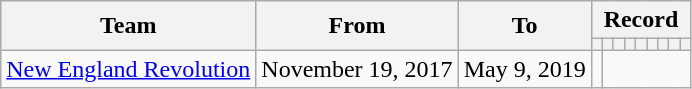<table class="wikitable" style="text-align: center">
<tr>
<th rowspan="2">Team</th>
<th rowspan="2">From</th>
<th rowspan="2">To</th>
<th colspan="9">Record</th>
</tr>
<tr>
<th></th>
<th></th>
<th></th>
<th></th>
<th></th>
<th></th>
<th></th>
<th></th>
<th></th>
</tr>
<tr>
<td><a href='#'>New England Revolution</a></td>
<td>November 19, 2017</td>
<td>May 9, 2019<br></td>
<td></td>
</tr>
</table>
